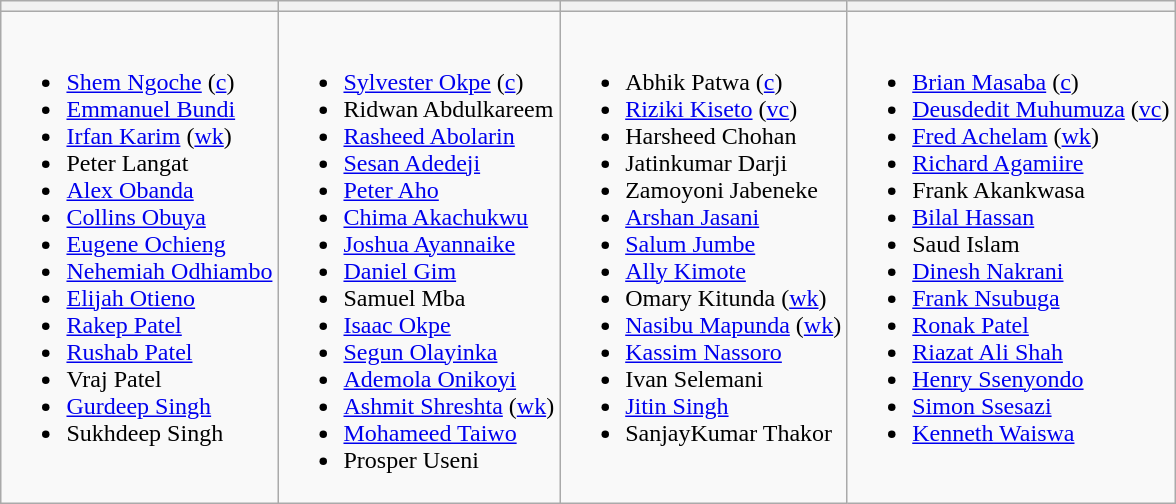<table class="wikitable" style="text-align:left; margin:auto">
<tr>
<th></th>
<th></th>
<th></th>
<th></th>
</tr>
<tr>
<td valign=top><br><ul><li><a href='#'>Shem Ngoche</a> (<a href='#'>c</a>)</li><li><a href='#'>Emmanuel Bundi</a></li><li><a href='#'>Irfan Karim</a> (<a href='#'>wk</a>)</li><li>Peter Langat</li><li><a href='#'>Alex Obanda</a></li><li><a href='#'>Collins Obuya</a></li><li><a href='#'>Eugene Ochieng</a></li><li><a href='#'>Nehemiah Odhiambo</a></li><li><a href='#'>Elijah Otieno</a></li><li><a href='#'>Rakep Patel</a></li><li><a href='#'>Rushab Patel</a></li><li>Vraj Patel</li><li><a href='#'>Gurdeep Singh</a></li><li>Sukhdeep Singh</li></ul></td>
<td valign=top><br><ul><li><a href='#'>Sylvester Okpe</a> (<a href='#'>c</a>)</li><li>Ridwan Abdulkareem</li><li><a href='#'>Rasheed Abolarin</a></li><li><a href='#'>Sesan Adedeji</a></li><li><a href='#'>Peter Aho</a></li><li><a href='#'>Chima Akachukwu</a></li><li><a href='#'>Joshua Ayannaike</a></li><li><a href='#'>Daniel Gim</a></li><li>Samuel Mba</li><li><a href='#'>Isaac Okpe</a></li><li><a href='#'>Segun Olayinka</a></li><li><a href='#'>Ademola Onikoyi</a></li><li><a href='#'>Ashmit Shreshta</a> (<a href='#'>wk</a>)</li><li><a href='#'>Mohameed Taiwo</a></li><li>Prosper Useni</li></ul></td>
<td valign=top><br><ul><li>Abhik Patwa (<a href='#'>c</a>)</li><li><a href='#'>Riziki Kiseto</a> (<a href='#'>vc</a>)</li><li>Harsheed Chohan</li><li>Jatinkumar Darji</li><li>Zamoyoni Jabeneke</li><li><a href='#'>Arshan Jasani</a></li><li><a href='#'>Salum Jumbe</a></li><li><a href='#'>Ally Kimote</a></li><li>Omary Kitunda (<a href='#'>wk</a>)</li><li><a href='#'>Nasibu Mapunda</a> (<a href='#'>wk</a>)</li><li><a href='#'>Kassim Nassoro</a></li><li>Ivan Selemani</li><li><a href='#'>Jitin Singh</a></li><li>SanjayKumar Thakor</li></ul></td>
<td valign=top><br><ul><li><a href='#'>Brian Masaba</a> (<a href='#'>c</a>)</li><li><a href='#'>Deusdedit Muhumuza</a> (<a href='#'>vc</a>)</li><li><a href='#'>Fred Achelam</a> (<a href='#'>wk</a>)</li><li><a href='#'>Richard Agamiire</a></li><li>Frank Akankwasa</li><li><a href='#'>Bilal Hassan</a></li><li>Saud Islam</li><li><a href='#'>Dinesh Nakrani</a></li><li><a href='#'>Frank Nsubuga</a></li><li><a href='#'>Ronak Patel</a></li><li><a href='#'>Riazat Ali Shah</a></li><li><a href='#'>Henry Ssenyondo</a></li><li><a href='#'>Simon Ssesazi</a></li><li><a href='#'>Kenneth Waiswa</a></li></ul></td>
</tr>
</table>
